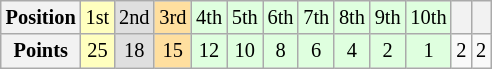<table class="wikitable" style="font-size:85%; text-align: center;">
<tr>
<th>Position</th>
<td style="background:#FFFFBF;">1st</td>
<td style="background:#DFDFDF;">2nd</td>
<td style="background:#FFDF9F;">3rd</td>
<td style="background:#DFFFDF;">4th</td>
<td style="background:#DFFFDF;">5th</td>
<td style="background:#DFFFDF;">6th</td>
<td style="background:#DFFFDF;">7th</td>
<td style="background:#DFFFDF;">8th</td>
<td style="background:#DFFFDF;">9th</td>
<td style="background:#DFFFDF;">10th</td>
<th></th>
<th></th>
</tr>
<tr>
<th>Points</th>
<td style="background:#FFFFBF;">25</td>
<td style="background:#DFDFDF;">18</td>
<td style="background:#FFDF9F;">15</td>
<td style="background:#DFFFDF;">12</td>
<td style="background:#DFFFDF;">10</td>
<td style="background:#DFFFDF;">8</td>
<td style="background:#DFFFDF;">6</td>
<td style="background:#DFFFDF;">4</td>
<td style="background:#DFFFDF;">2</td>
<td style="background:#DFFFDF;">1</td>
<td>2</td>
<td>2</td>
</tr>
</table>
